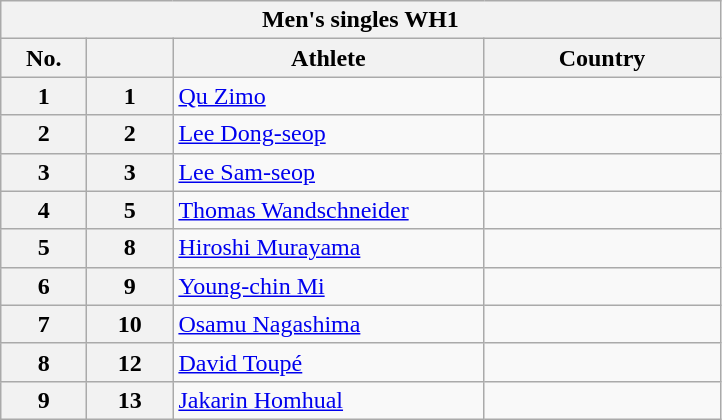<table class="wikitable">
<tr>
<th colspan="4">Men's singles WH1</th>
</tr>
<tr>
<th width="50">No.</th>
<th width="50"></th>
<th width="200">Athlete</th>
<th width="150">Country</th>
</tr>
<tr>
<th>1</th>
<th>1</th>
<td><a href='#'>Qu Zimo</a></td>
<td></td>
</tr>
<tr>
<th>2</th>
<th>2</th>
<td><a href='#'>Lee Dong-seop</a></td>
<td></td>
</tr>
<tr>
<th>3</th>
<th>3</th>
<td><a href='#'>Lee Sam-seop</a></td>
<td></td>
</tr>
<tr>
<th>4</th>
<th>5</th>
<td><a href='#'>Thomas Wandschneider</a></td>
<td></td>
</tr>
<tr>
<th>5</th>
<th>8</th>
<td><a href='#'>Hiroshi Murayama</a></td>
<td></td>
</tr>
<tr>
<th>6</th>
<th>9</th>
<td><a href='#'>Young-chin Mi</a></td>
<td></td>
</tr>
<tr>
<th>7</th>
<th>10</th>
<td><a href='#'>Osamu Nagashima</a></td>
<td></td>
</tr>
<tr>
<th>8</th>
<th>12</th>
<td><a href='#'>David Toupé</a></td>
<td></td>
</tr>
<tr>
<th>9</th>
<th>13</th>
<td><a href='#'>Jakarin Homhual</a></td>
<td></td>
</tr>
</table>
